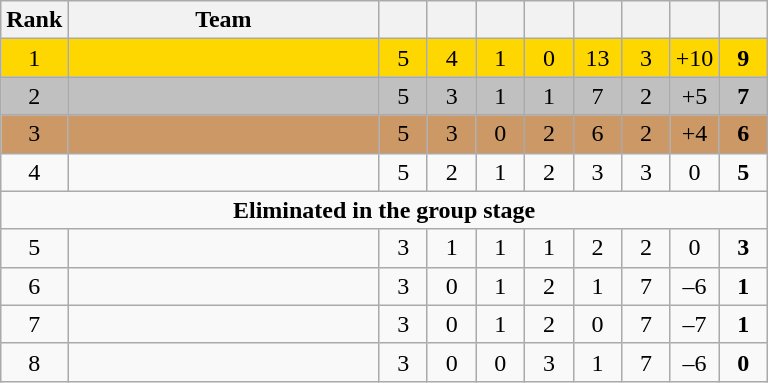<table class="wikitable" style="text-align:center">
<tr>
<th width=20>Rank</th>
<th width=200>Team</th>
<th width="25"></th>
<th width="25"></th>
<th width="25"></th>
<th width="25"></th>
<th width="25"></th>
<th width="25"></th>
<th width="25"></th>
<th width="25"></th>
</tr>
<tr style="background:gold;">
<td>1</td>
<td style="text-align:left;"></td>
<td>5</td>
<td>4</td>
<td>1</td>
<td>0</td>
<td>13</td>
<td>3</td>
<td>+10</td>
<td><strong>9</strong></td>
</tr>
<tr style="background:silver;">
<td>2</td>
<td style="text-align:left;"></td>
<td>5</td>
<td>3</td>
<td>1</td>
<td>1</td>
<td>7</td>
<td>2</td>
<td>+5</td>
<td><strong>7</strong></td>
</tr>
<tr style="background:#cc9966;">
<td>3</td>
<td style="text-align:left;"></td>
<td>5</td>
<td>3</td>
<td>0</td>
<td>2</td>
<td>6</td>
<td>2</td>
<td>+4</td>
<td><strong>6</strong></td>
</tr>
<tr>
<td>4</td>
<td style="text-align:left;"></td>
<td>5</td>
<td>2</td>
<td>1</td>
<td>2</td>
<td>3</td>
<td>3</td>
<td>0</td>
<td><strong>5</strong></td>
</tr>
<tr>
<td colspan=14><strong>Eliminated in the group stage</strong></td>
</tr>
<tr>
<td>5</td>
<td style="text-align:left;"></td>
<td>3</td>
<td>1</td>
<td>1</td>
<td>1</td>
<td>2</td>
<td>2</td>
<td>0</td>
<td><strong>3</strong></td>
</tr>
<tr>
<td>6</td>
<td style="text-align:left;"></td>
<td>3</td>
<td>0</td>
<td>1</td>
<td>2</td>
<td>1</td>
<td>7</td>
<td>–6</td>
<td><strong>1</strong></td>
</tr>
<tr>
<td>7</td>
<td style="text-align:left;"></td>
<td>3</td>
<td>0</td>
<td>1</td>
<td>2</td>
<td>0</td>
<td>7</td>
<td>–7</td>
<td><strong>1</strong></td>
</tr>
<tr>
<td>8</td>
<td style="text-align:left;"></td>
<td>3</td>
<td>0</td>
<td>0</td>
<td>3</td>
<td>1</td>
<td>7</td>
<td>–6</td>
<td><strong>0</strong></td>
</tr>
</table>
